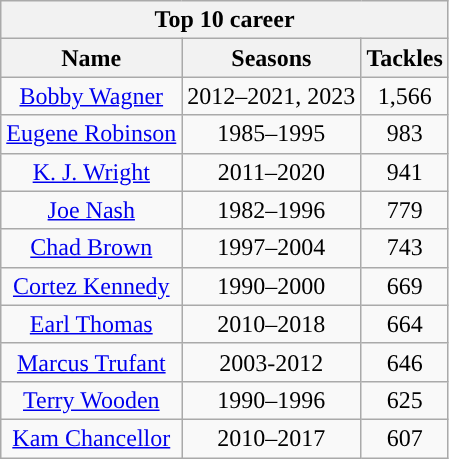<table class="wikitable" style="text-align:center">
<tr>
<th colspan="3"><strong>Top 10 career</strong></th>
</tr>
<tr>
<th><strong>Name</strong></th>
<th><strong>Seasons</strong></th>
<th><strong>Tackles</strong></th>
</tr>
<tr>
<td><a href='#'>Bobby Wagner</a></td>
<td>2012–2021, 2023</td>
<td>1,566</td>
</tr>
<tr>
<td><a href='#'>Eugene Robinson</a></td>
<td>1985–1995</td>
<td>983</td>
</tr>
<tr>
<td><a href='#'>K. J. Wright</a></td>
<td>2011–2020</td>
<td>941</td>
</tr>
<tr>
<td><a href='#'>Joe Nash</a></td>
<td>1982–1996</td>
<td>779</td>
</tr>
<tr>
<td><a href='#'>Chad Brown</a></td>
<td>1997–2004</td>
<td>743</td>
</tr>
<tr>
<td><a href='#'>Cortez Kennedy</a></td>
<td>1990–2000</td>
<td>669</td>
</tr>
<tr>
<td><a href='#'>Earl Thomas</a></td>
<td>2010–2018</td>
<td>664</td>
</tr>
<tr>
<td><a href='#'>Marcus Trufant</a></td>
<td>2003-2012</td>
<td>646</td>
</tr>
<tr>
<td><a href='#'>Terry Wooden</a></td>
<td>1990–1996</td>
<td>625</td>
</tr>
<tr>
<td><a href='#'>Kam Chancellor</a></td>
<td>2010–2017</td>
<td>607</td>
</tr>
</table>
